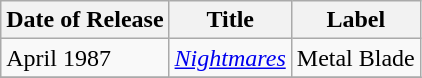<table class="wikitable">
<tr>
<th>Date of Release</th>
<th>Title</th>
<th>Label</th>
</tr>
<tr>
<td>April 1987</td>
<td><em><a href='#'>Nightmares</a></em></td>
<td>Metal Blade</td>
</tr>
<tr>
</tr>
</table>
